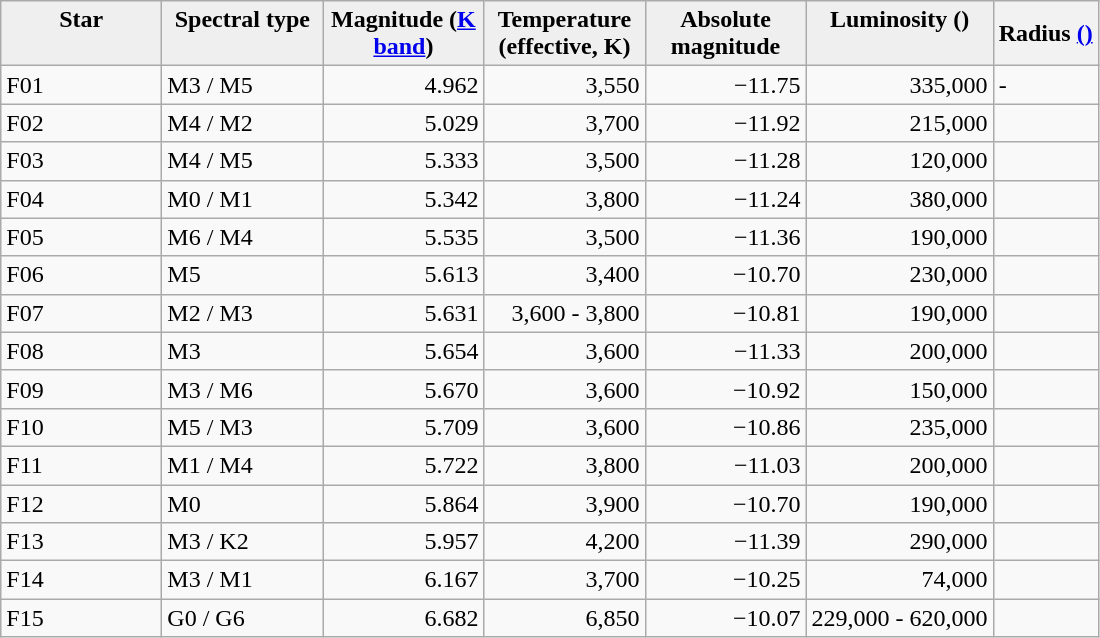<table class="wikitable sortable">
<tr>
<th style="background:#efefef;" valign="top" width="100">Star</th>
<th style="background:#efefef;" valign="top" width="100">Spectral type</th>
<th style="background:#efefef;" valign="top" width="100">Magnitude (<a href='#'>K band</a>)</th>
<th style="background:#efefef;" valign="top" width="100">Temperature (effective, K)</th>
<th style="background:#efefef;" valign="top" width="100">Absolute magnitude</th>
<th style="background:#efefef;" valign="top">Luminosity ()</th>
<th>Radius <a href='#'>()</a></th>
</tr>
<tr>
<td>F01</td>
<td>M3 / M5</td>
<td align="right">4.962</td>
<td align="right">3,550</td>
<td align="right">−11.75</td>
<td align="right">335,000</td>
<td> -</td>
</tr>
<tr>
<td>F02</td>
<td>M4 / M2</td>
<td align="right">5.029</td>
<td align="right">3,700</td>
<td align="right">−11.92</td>
<td align="right">215,000</td>
<td></td>
</tr>
<tr>
<td>F03</td>
<td>M4 / M5</td>
<td align="right">5.333</td>
<td align="right">3,500</td>
<td align="right">−11.28</td>
<td align="right">120,000</td>
<td></td>
</tr>
<tr>
<td>F04</td>
<td>M0 / M1</td>
<td align="right">5.342</td>
<td align="right">3,800</td>
<td align="right">−11.24</td>
<td align="right">380,000</td>
<td></td>
</tr>
<tr>
<td>F05</td>
<td>M6 / M4</td>
<td align="right">5.535</td>
<td align="right">3,500</td>
<td align="right">−11.36</td>
<td align="right">190,000</td>
<td></td>
</tr>
<tr>
<td>F06</td>
<td>M5</td>
<td align="right">5.613</td>
<td align="right">3,400</td>
<td align="right">−10.70</td>
<td align="right">230,000</td>
<td></td>
</tr>
<tr>
<td>F07</td>
<td>M2 / M3</td>
<td align="right">5.631</td>
<td align="right">3,600 - 3,800</td>
<td align="right">−10.81</td>
<td align="right">190,000</td>
<td></td>
</tr>
<tr>
<td>F08</td>
<td>M3</td>
<td align="right">5.654</td>
<td align="right">3,600</td>
<td align="right">−11.33</td>
<td align="right">200,000</td>
<td></td>
</tr>
<tr>
<td>F09</td>
<td>M3 / M6</td>
<td align="right">5.670</td>
<td align="right">3,600</td>
<td align="right">−10.92</td>
<td align="right">150,000</td>
<td></td>
</tr>
<tr>
<td>F10</td>
<td>M5 / M3</td>
<td align="right">5.709</td>
<td align="right">3,600</td>
<td align="right">−10.86</td>
<td align="right">235,000</td>
<td></td>
</tr>
<tr>
<td>F11</td>
<td>M1 / M4</td>
<td align="right">5.722</td>
<td align="right">3,800</td>
<td align="right">−11.03</td>
<td align="right">200,000</td>
<td></td>
</tr>
<tr>
<td>F12</td>
<td>M0</td>
<td align="right">5.864</td>
<td align="right">3,900</td>
<td align="right">−10.70</td>
<td align="right">190,000</td>
<td></td>
</tr>
<tr>
<td>F13</td>
<td>M3 / K2</td>
<td align="right">5.957</td>
<td align="right">4,200</td>
<td align="right">−11.39</td>
<td align="right">290,000</td>
<td></td>
</tr>
<tr>
<td>F14</td>
<td>M3 / M1</td>
<td align="right">6.167</td>
<td align="right">3,700</td>
<td align="right">−10.25</td>
<td align="right">74,000</td>
<td></td>
</tr>
<tr>
<td>F15</td>
<td>G0 / G6</td>
<td align="right">6.682</td>
<td align="right">6,850</td>
<td align="right">−10.07</td>
<td align="right">229,000 - 620,000</td>
<td></td>
</tr>
</table>
